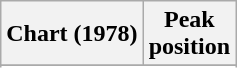<table class="wikitable sortable" border="1">
<tr>
<th>Chart (1978)</th>
<th>Peak<br>position</th>
</tr>
<tr>
</tr>
<tr>
</tr>
<tr>
</tr>
<tr>
</tr>
</table>
